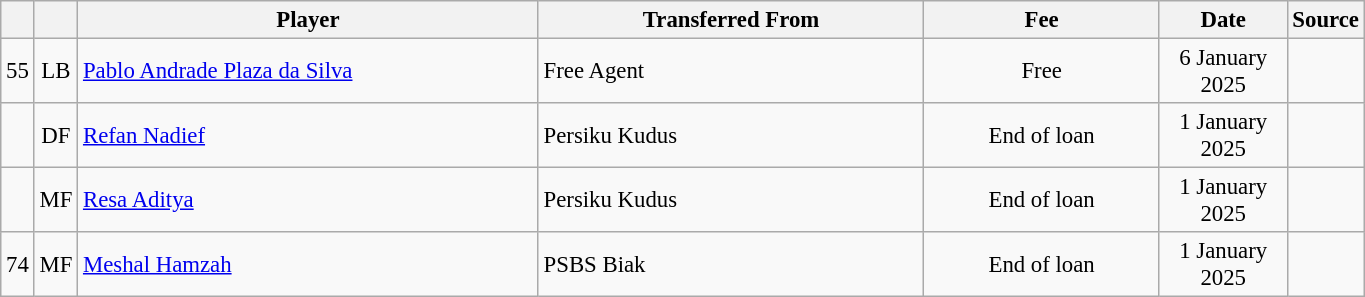<table class="wikitable plainrowheaders sortable" style="font-size:95%">
<tr>
<th></th>
<th></th>
<th scope="col" style="width:300px;">Player</th>
<th scope="col" style="width:250px;">Transferred From</th>
<th scope="col" style="width:150px;">Fee</th>
<th scope="col" style="width:78px;">Date</th>
<th>Source</th>
</tr>
<tr>
<td align=center>55</td>
<td align=center>LB</td>
<td> <a href='#'>Pablo Andrade Plaza da Silva</a></td>
<td>Free Agent</td>
<td align=center>Free</td>
<td align=center>6 January 2025</td>
<td align=center></td>
</tr>
<tr>
<td align=center></td>
<td align=center>DF</td>
<td> <a href='#'>Refan Nadief</a></td>
<td>Persiku Kudus</td>
<td align=center>End of loan</td>
<td align=center>1 January 2025</td>
<td align=center></td>
</tr>
<tr>
<td align=center></td>
<td align=center>MF</td>
<td> <a href='#'>Resa Aditya</a></td>
<td>Persiku Kudus</td>
<td align=center>End of loan</td>
<td align=center>1 January 2025</td>
<td align=center></td>
</tr>
<tr>
<td align=center>74</td>
<td align=center>MF</td>
<td> <a href='#'>Meshal Hamzah</a></td>
<td>PSBS Biak</td>
<td align=center>End of loan</td>
<td align=center>1 January 2025</td>
<td align=center></td>
</tr>
</table>
